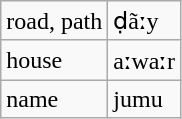<table class="wikitable">
<tr>
<td>road, path</td>
<td>ḍãːy</td>
</tr>
<tr>
<td>house</td>
<td>aːwaːr</td>
</tr>
<tr>
<td>name</td>
<td>jumu</td>
</tr>
</table>
